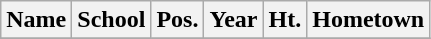<table class="wikitable">
<tr>
<th>Name</th>
<th>School</th>
<th>Pos.</th>
<th>Year</th>
<th>Ht.</th>
<th>Hometown</th>
</tr>
<tr>
</tr>
</table>
